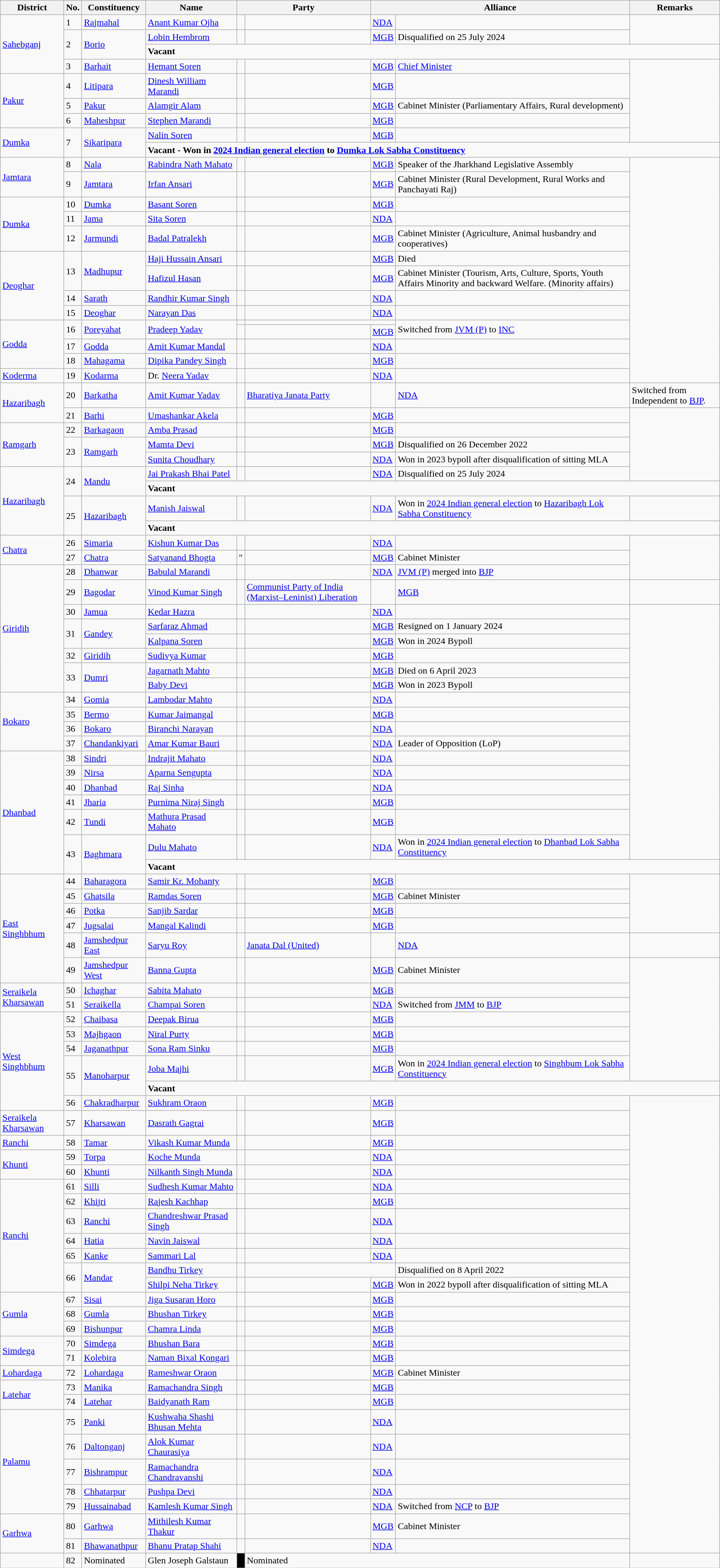<table class="wikitable sortable">
<tr>
<th>District</th>
<th>No.</th>
<th>Constituency</th>
<th>Name</th>
<th colspan="2">Party</th>
<th colspan=2>Alliance</th>
<th>Remarks</th>
</tr>
<tr>
<td rowspan="4"><a href='#'>Sahebganj</a></td>
<td>1</td>
<td><a href='#'>Rajmahal</a></td>
<td><a href='#'>Anant Kumar Ojha</a></td>
<td></td>
<td></td>
<td><a href='#'>NDA</a></td>
<td></td>
</tr>
<tr>
<td rowspan=2>2</td>
<td rowspan=2><a href='#'>Borio</a></td>
<td><a href='#'>Lobin Hembrom</a></td>
<td></td>
<td></td>
<td><a href='#'>MGB</a></td>
<td>Disqualified on 25 July 2024</td>
</tr>
<tr>
<td Colspan=6><strong>Vacant</strong></td>
</tr>
<tr>
<td>3</td>
<td><a href='#'>Barhait</a></td>
<td><a href='#'>Hemant Soren</a></td>
<td></td>
<td></td>
<td><a href='#'>MGB</a></td>
<td><a href='#'>Chief Minister</a></td>
</tr>
<tr>
<td rowspan="3"><a href='#'>Pakur</a></td>
<td>4</td>
<td><a href='#'>Litipara</a></td>
<td><a href='#'>Dinesh William Marandi</a></td>
<td></td>
<td></td>
<td><a href='#'>MGB</a></td>
<td></td>
</tr>
<tr>
<td>5</td>
<td><a href='#'>Pakur</a></td>
<td><a href='#'>Alamgir Alam</a></td>
<td></td>
<td></td>
<td><a href='#'>MGB</a></td>
<td>Cabinet Minister (Parliamentary Affairs, Rural development)</td>
</tr>
<tr>
<td>6</td>
<td><a href='#'>Maheshpur</a></td>
<td><a href='#'>Stephen Marandi</a></td>
<td></td>
<td></td>
<td><a href='#'>MGB</a></td>
<td></td>
</tr>
<tr>
<td rowspan="2"><a href='#'>Dumka</a></td>
<td rowspan=2>7</td>
<td rowspan=2><a href='#'>Sikaripara</a></td>
<td><a href='#'>Nalin Soren</a></td>
<td></td>
<td></td>
<td><a href='#'>MGB</a></td>
<td></td>
</tr>
<tr>
<td Colspan=6><strong>Vacant - Won in <a href='#'>2024 Indian general election</a> to <a href='#'>Dumka Lok Sabha Constituency</a></strong></td>
</tr>
<tr>
<td rowspan="2"><a href='#'>Jamtara</a></td>
<td>8</td>
<td><a href='#'>Nala</a></td>
<td><a href='#'>Rabindra Nath Mahato</a></td>
<td></td>
<td></td>
<td><a href='#'>MGB</a></td>
<td>Speaker of the Jharkhand Legislative Assembly</td>
</tr>
<tr>
<td>9</td>
<td><a href='#'>Jamtara</a></td>
<td><a href='#'>Irfan Ansari</a></td>
<td></td>
<td></td>
<td><a href='#'>MGB</a></td>
<td>Cabinet Minister (Rural Development, Rural Works and  Panchayati Raj)</td>
</tr>
<tr>
<td rowspan="3"><a href='#'>Dumka</a></td>
<td>10</td>
<td><a href='#'>Dumka</a></td>
<td><a href='#'>Basant Soren</a></td>
<td></td>
<td></td>
<td><a href='#'>MGB</a></td>
<td></td>
</tr>
<tr>
<td>11</td>
<td><a href='#'>Jama</a></td>
<td><a href='#'>Sita Soren</a></td>
<td></td>
<td></td>
<td><a href='#'>NDA</a></td>
<td></td>
</tr>
<tr>
<td>12</td>
<td><a href='#'>Jarmundi</a></td>
<td><a href='#'>Badal Patralekh</a></td>
<td></td>
<td></td>
<td><a href='#'>MGB</a></td>
<td>Cabinet Minister (Agriculture, Animal husbandry and cooperatives)</td>
</tr>
<tr>
<td rowspan="4"><a href='#'>Deoghar</a></td>
<td rowspan=2>13</td>
<td rowspan=2><a href='#'>Madhupur</a></td>
<td><a href='#'>Haji Hussain Ansari</a></td>
<td></td>
<td></td>
<td><a href='#'>MGB</a></td>
<td>Died</td>
</tr>
<tr>
<td><a href='#'>Hafizul Hasan</a></td>
<td></td>
<td></td>
<td><a href='#'>MGB</a></td>
<td>Cabinet Minister (Tourism, Arts, Culture, Sports, Youth Affairs Minority and backward Welfare. (Minority affairs)</td>
</tr>
<tr>
<td>14</td>
<td><a href='#'>Sarath</a></td>
<td><a href='#'>Randhir Kumar Singh</a></td>
<td></td>
<td></td>
<td><a href='#'>NDA</a></td>
<td></td>
</tr>
<tr>
<td>15</td>
<td><a href='#'>Deoghar</a></td>
<td><a href='#'>Narayan Das</a></td>
<td></td>
<td></td>
<td><a href='#'>NDA</a></td>
<td></td>
</tr>
<tr>
<td rowspan="4"><a href='#'>Godda</a></td>
<td rowspan=2>16</td>
<td rowspan=2><a href='#'>Poreyahat</a></td>
<td rowspan=2><a href='#'>Pradeep Yadav</a></td>
<td></td>
<td colspan="2"></td>
<td rowspan=2>Switched from <a href='#'>JVM (P)</a> to <a href='#'>INC</a></td>
</tr>
<tr>
<td></td>
<td></td>
<td><a href='#'>MGB</a></td>
</tr>
<tr>
<td>17</td>
<td><a href='#'>Godda</a></td>
<td><a href='#'>Amit Kumar Mandal</a></td>
<td></td>
<td></td>
<td><a href='#'>NDA</a></td>
<td></td>
</tr>
<tr>
<td>18</td>
<td><a href='#'>Mahagama</a></td>
<td><a href='#'>Dipika Pandey Singh</a></td>
<td></td>
<td></td>
<td><a href='#'>MGB</a></td>
<td></td>
</tr>
<tr>
<td><a href='#'>Koderma</a></td>
<td>19</td>
<td><a href='#'>Kodarma</a></td>
<td>Dr. <a href='#'>Neera Yadav</a></td>
<td></td>
<td></td>
<td><a href='#'>NDA</a></td>
<td></td>
</tr>
<tr>
<td rowspan="2"><a href='#'>Hazaribagh</a></td>
<td>20</td>
<td><a href='#'>Barkatha</a></td>
<td><a href='#'>Amit Kumar Yadav</a></td>
<td></td>
<td><a href='#'>Bharatiya Janata Party</a></td>
<td></td>
<td><a href='#'>NDA</a></td>
<td>Switched from Independent to <a href='#'>BJP</a>.</td>
</tr>
<tr>
<td>21</td>
<td><a href='#'>Barhi</a></td>
<td><a href='#'>Umashankar Akela</a></td>
<td></td>
<td></td>
<td><a href='#'>MGB</a></td>
<td></td>
</tr>
<tr>
<td rowspan="3"><a href='#'>Ramgarh</a></td>
<td>22</td>
<td><a href='#'>Barkagaon</a></td>
<td><a href='#'>Amba Prasad</a></td>
<td></td>
<td></td>
<td><a href='#'>MGB</a></td>
<td></td>
</tr>
<tr>
<td rowspan="2">23</td>
<td rowspan="2"><a href='#'>Ramgarh</a></td>
<td><a href='#'>Mamta Devi</a></td>
<td></td>
<td></td>
<td><a href='#'>MGB</a></td>
<td>Disqualified on 26 December 2022</td>
</tr>
<tr>
<td><a href='#'>Sunita Choudhary</a></td>
<td></td>
<td></td>
<td><a href='#'>NDA</a></td>
<td>Won in 2023 bypoll after disqualification of sitting MLA</td>
</tr>
<tr>
<td rowspan="4"><a href='#'>Hazaribagh</a></td>
<td rowspan=2>24</td>
<td rowspan=2><a href='#'>Mandu</a></td>
<td><a href='#'>Jai Prakash Bhai Patel</a></td>
<td></td>
<td></td>
<td><a href='#'>NDA</a></td>
<td>Disqualified on 25 July 2024</td>
</tr>
<tr>
<td Colspan=6><strong>Vacant</strong></td>
</tr>
<tr>
<td rowspan=2>25</td>
<td rowspan=2><a href='#'>Hazaribagh</a></td>
<td><a href='#'>Manish Jaiswal</a></td>
<td></td>
<td></td>
<td><a href='#'>NDA</a></td>
<td>Won in <a href='#'>2024 Indian general election</a> to <a href='#'>Hazaribagh Lok Sabha Constituency</a></td>
</tr>
<tr>
<td Colspan=6><strong>Vacant</strong></td>
</tr>
<tr>
<td rowspan="2"><a href='#'>Chatra</a></td>
<td>26</td>
<td><a href='#'>Simaria</a></td>
<td><a href='#'>Kishun Kumar Das</a></td>
<td></td>
<td></td>
<td><a href='#'>NDA</a></td>
<td></td>
</tr>
<tr>
<td>27</td>
<td><a href='#'>Chatra</a></td>
<td><a href='#'>Satyanand Bhogta</a></td>
<td>"</td>
<td></td>
<td><a href='#'>MGB</a></td>
<td>Cabinet Minister</td>
</tr>
<tr>
<td rowspan="8"><a href='#'>Giridih</a></td>
<td>28</td>
<td><a href='#'>Dhanwar</a></td>
<td><a href='#'>Babulal Marandi</a></td>
<td></td>
<td></td>
<td><a href='#'>NDA</a></td>
<td><a href='#'>JVM (P)</a> merged into <a href='#'>BJP</a></td>
</tr>
<tr>
<td>29</td>
<td><a href='#'>Bagodar</a></td>
<td><a href='#'>Vinod Kumar Singh</a></td>
<td></td>
<td><a href='#'>Communist Party of India (Marxist–Leninist) Liberation</a></td>
<td></td>
<td><a href='#'>MGB</a></td>
<td></td>
</tr>
<tr>
<td>30</td>
<td><a href='#'>Jamua</a></td>
<td><a href='#'>Kedar Hazra</a></td>
<td></td>
<td></td>
<td><a href='#'>NDA</a></td>
<td></td>
</tr>
<tr>
<td rowspan=2>31</td>
<td rowspan=2><a href='#'>Gandey</a></td>
<td><a href='#'>Sarfaraz Ahmad</a></td>
<td></td>
<td></td>
<td><a href='#'>MGB</a></td>
<td>Resigned on 1 January 2024</td>
</tr>
<tr>
<td><a href='#'>Kalpana Soren</a></td>
<td></td>
<td></td>
<td><a href='#'>MGB</a></td>
<td>Won in 2024 Bypoll</td>
</tr>
<tr>
<td>32</td>
<td><a href='#'>Giridih</a></td>
<td><a href='#'>Sudivya Kumar</a></td>
<td></td>
<td></td>
<td><a href='#'>MGB</a></td>
<td></td>
</tr>
<tr>
<td rowspan="2">33</td>
<td rowspan="2"><a href='#'>Dumri</a></td>
<td><a href='#'>Jagarnath Mahto</a></td>
<td></td>
<td></td>
<td><a href='#'>MGB</a></td>
<td>Died on 6 April 2023</td>
</tr>
<tr>
<td><a href='#'>Baby Devi</a></td>
<td></td>
<td></td>
<td><a href='#'>MGB</a></td>
<td>Won in 2023 Bypoll</td>
</tr>
<tr>
<td rowspan="4"><a href='#'>Bokaro</a></td>
<td>34</td>
<td><a href='#'>Gomia</a></td>
<td><a href='#'>Lambodar Mahto</a></td>
<td></td>
<td></td>
<td><a href='#'>NDA</a></td>
<td></td>
</tr>
<tr>
<td>35</td>
<td><a href='#'>Bermo</a></td>
<td><a href='#'>Kumar Jaimangal</a></td>
<td></td>
<td></td>
<td><a href='#'>MGB</a></td>
<td></td>
</tr>
<tr>
<td>36</td>
<td><a href='#'>Bokaro</a></td>
<td><a href='#'>Biranchi Narayan</a></td>
<td></td>
<td></td>
<td><a href='#'>NDA</a></td>
<td></td>
</tr>
<tr>
<td>37</td>
<td><a href='#'>Chandankiyari</a></td>
<td><a href='#'>Amar Kumar Bauri</a></td>
<td></td>
<td></td>
<td><a href='#'>NDA</a></td>
<td>Leader of Opposition (LoP)</td>
</tr>
<tr>
<td rowspan="7"><a href='#'>Dhanbad</a></td>
<td>38</td>
<td><a href='#'>Sindri</a></td>
<td><a href='#'>Indrajit Mahato</a></td>
<td></td>
<td></td>
<td><a href='#'>NDA</a></td>
<td></td>
</tr>
<tr>
<td>39</td>
<td><a href='#'>Nirsa</a></td>
<td><a href='#'>Aparna Sengupta</a></td>
<td></td>
<td></td>
<td><a href='#'>NDA</a></td>
<td></td>
</tr>
<tr>
<td>40</td>
<td><a href='#'>Dhanbad</a></td>
<td><a href='#'>Raj Sinha</a></td>
<td></td>
<td></td>
<td><a href='#'>NDA</a></td>
<td></td>
</tr>
<tr>
<td>41</td>
<td><a href='#'>Jharia</a></td>
<td><a href='#'>Purnima Niraj Singh</a></td>
<td></td>
<td></td>
<td><a href='#'>MGB</a></td>
<td></td>
</tr>
<tr>
<td>42</td>
<td><a href='#'>Tundi</a></td>
<td><a href='#'>Mathura Prasad Mahato</a></td>
<td></td>
<td></td>
<td><a href='#'>MGB</a></td>
<td></td>
</tr>
<tr>
<td rowspan=2>43</td>
<td rowspan=2><a href='#'>Baghmara</a></td>
<td><a href='#'>Dulu Mahato</a></td>
<td></td>
<td></td>
<td><a href='#'>NDA</a></td>
<td>Won in <a href='#'>2024 Indian general election</a> to <a href='#'>Dhanbad Lok Sabha Constituency</a></td>
</tr>
<tr>
<td Colspan=6><strong>Vacant</strong></td>
</tr>
<tr>
<td rowspan="6"><a href='#'>East Singhbhum</a></td>
<td>44</td>
<td><a href='#'>Baharagora</a></td>
<td><a href='#'>Samir Kr. Mohanty</a></td>
<td></td>
<td></td>
<td><a href='#'>MGB</a></td>
<td></td>
</tr>
<tr>
<td>45</td>
<td><a href='#'>Ghatsila</a></td>
<td><a href='#'>Ramdas Soren</a></td>
<td></td>
<td></td>
<td><a href='#'>MGB</a></td>
<td>Cabinet Minister</td>
</tr>
<tr>
<td>46</td>
<td><a href='#'>Potka</a></td>
<td><a href='#'>Sanjib Sardar</a></td>
<td></td>
<td></td>
<td><a href='#'>MGB</a></td>
<td></td>
</tr>
<tr>
<td>47</td>
<td><a href='#'>Jugsalai</a></td>
<td><a href='#'>Mangal Kalindi</a></td>
<td></td>
<td></td>
<td><a href='#'>MGB</a></td>
<td></td>
</tr>
<tr>
<td>48</td>
<td><a href='#'>Jamshedpur East</a></td>
<td><a href='#'>Saryu Roy</a></td>
<td></td>
<td><a href='#'>Janata Dal (United)</a></td>
<td></td>
<td><a href='#'>NDA</a></td>
<td></td>
</tr>
<tr>
<td>49</td>
<td><a href='#'>Jamshedpur West</a></td>
<td><a href='#'>Banna Gupta</a></td>
<td></td>
<td></td>
<td><a href='#'>MGB</a></td>
<td>Cabinet Minister</td>
</tr>
<tr>
<td rowspan="2"><a href='#'>Seraikela Kharsawan</a></td>
<td>50</td>
<td><a href='#'>Ichaghar</a></td>
<td><a href='#'>Sabita Mahato</a></td>
<td></td>
<td></td>
<td><a href='#'>MGB</a></td>
<td></td>
</tr>
<tr>
<td>51</td>
<td><a href='#'>Seraikella</a></td>
<td><a href='#'>Champai Soren</a></td>
<td></td>
<td></td>
<td><a href='#'>NDA</a></td>
<td>Switched from <a href='#'>JMM</a> to <a href='#'>BJP</a></td>
</tr>
<tr>
<td rowspan="6"><a href='#'>West Singhbhum</a></td>
<td>52</td>
<td><a href='#'>Chaibasa</a></td>
<td><a href='#'>Deepak Birua</a></td>
<td></td>
<td></td>
<td><a href='#'>MGB</a></td>
<td></td>
</tr>
<tr>
<td>53</td>
<td><a href='#'>Majhgaon</a></td>
<td><a href='#'>Niral Purty</a></td>
<td></td>
<td></td>
<td><a href='#'>MGB</a></td>
<td></td>
</tr>
<tr>
<td>54</td>
<td><a href='#'>Jaganathpur</a></td>
<td><a href='#'>Sona Ram Sinku</a></td>
<td></td>
<td></td>
<td><a href='#'>MGB</a></td>
<td></td>
</tr>
<tr>
<td rowspan=2>55</td>
<td rowspan=2><a href='#'>Manoharpur</a></td>
<td><a href='#'>Joba Majhi</a></td>
<td></td>
<td></td>
<td><a href='#'>MGB</a></td>
<td>Won in <a href='#'>2024 Indian general election</a> to <a href='#'>Singhbum Lok Sabha Constituency</a></td>
</tr>
<tr>
<td Colspan=6><strong>Vacant</strong></td>
</tr>
<tr>
<td>56</td>
<td><a href='#'>Chakradharpur</a></td>
<td><a href='#'>Sukhram Oraon</a></td>
<td></td>
<td></td>
<td><a href='#'>MGB</a></td>
<td></td>
</tr>
<tr>
<td><a href='#'>Seraikela Kharsawan</a></td>
<td>57</td>
<td><a href='#'>Kharsawan</a></td>
<td><a href='#'>Dasrath Gagrai</a></td>
<td></td>
<td></td>
<td><a href='#'>MGB</a></td>
<td></td>
</tr>
<tr>
<td><a href='#'>Ranchi</a></td>
<td>58</td>
<td><a href='#'>Tamar</a></td>
<td><a href='#'>Vikash Kumar Munda</a></td>
<td></td>
<td></td>
<td><a href='#'>MGB</a></td>
<td></td>
</tr>
<tr>
<td rowspan="2"><a href='#'>Khunti</a></td>
<td>59</td>
<td><a href='#'>Torpa</a></td>
<td><a href='#'>Koche Munda</a></td>
<td></td>
<td></td>
<td><a href='#'>NDA</a></td>
<td></td>
</tr>
<tr>
<td>60</td>
<td><a href='#'>Khunti</a></td>
<td><a href='#'>Nilkanth Singh Munda</a></td>
<td></td>
<td></td>
<td><a href='#'>NDA</a></td>
<td></td>
</tr>
<tr>
<td rowspan="7"><a href='#'>Ranchi</a></td>
<td>61</td>
<td><a href='#'>Silli</a></td>
<td><a href='#'>Sudhesh Kumar Mahto</a></td>
<td></td>
<td></td>
<td><a href='#'>NDA</a></td>
<td></td>
</tr>
<tr>
<td>62</td>
<td><a href='#'>Khijri</a></td>
<td><a href='#'>Rajesh Kachhap</a></td>
<td></td>
<td></td>
<td><a href='#'>MGB</a></td>
<td></td>
</tr>
<tr>
<td>63</td>
<td><a href='#'>Ranchi</a></td>
<td><a href='#'>Chandreshwar Prasad Singh</a></td>
<td></td>
<td></td>
<td><a href='#'>NDA</a></td>
<td></td>
</tr>
<tr>
<td>64</td>
<td><a href='#'>Hatia</a></td>
<td><a href='#'>Navin Jaiswal</a></td>
<td></td>
<td></td>
<td><a href='#'>NDA</a></td>
<td></td>
</tr>
<tr>
<td>65</td>
<td><a href='#'>Kanke</a></td>
<td><a href='#'>Sammari Lal</a></td>
<td></td>
<td></td>
<td><a href='#'>NDA</a></td>
<td></td>
</tr>
<tr>
<td rowspan=2>66</td>
<td rowspan=2><a href='#'>Mandar</a></td>
<td><a href='#'>Bandhu Tirkey</a></td>
<td></td>
<td colspan="2"></td>
<td>Disqualified on 8 April 2022</td>
</tr>
<tr>
<td><a href='#'>Shilpi Neha Tirkey</a></td>
<td></td>
<td></td>
<td><a href='#'>MGB</a></td>
<td>Won in 2022 bypoll after disqualification of sitting MLA</td>
</tr>
<tr>
<td rowspan="3"><a href='#'>Gumla</a></td>
<td>67</td>
<td><a href='#'>Sisai</a></td>
<td><a href='#'>Jiga Susaran Horo</a></td>
<td></td>
<td></td>
<td><a href='#'>MGB</a></td>
<td></td>
</tr>
<tr>
<td>68</td>
<td><a href='#'>Gumla</a></td>
<td><a href='#'>Bhushan Tirkey</a></td>
<td></td>
<td></td>
<td><a href='#'>MGB</a></td>
<td></td>
</tr>
<tr>
<td>69</td>
<td><a href='#'>Bishunpur</a></td>
<td><a href='#'>Chamra Linda</a></td>
<td></td>
<td></td>
<td><a href='#'>MGB</a></td>
<td></td>
</tr>
<tr>
<td rowspan="2"><a href='#'>Simdega</a></td>
<td>70</td>
<td><a href='#'>Simdega</a></td>
<td><a href='#'>Bhushan Bara</a></td>
<td></td>
<td></td>
<td><a href='#'>MGB</a></td>
<td></td>
</tr>
<tr>
<td>71</td>
<td><a href='#'>Kolebira</a></td>
<td><a href='#'>Naman Bixal Kongari</a></td>
<td></td>
<td></td>
<td><a href='#'>MGB</a></td>
<td></td>
</tr>
<tr>
<td><a href='#'>Lohardaga</a></td>
<td>72</td>
<td><a href='#'>Lohardaga</a></td>
<td><a href='#'>Rameshwar Oraon</a></td>
<td></td>
<td></td>
<td><a href='#'>MGB</a></td>
<td>Cabinet Minister</td>
</tr>
<tr>
<td rowspan="2"><a href='#'>Latehar</a></td>
<td>73</td>
<td><a href='#'>Manika</a></td>
<td><a href='#'>Ramachandra Singh</a></td>
<td></td>
<td></td>
<td><a href='#'>MGB</a></td>
<td></td>
</tr>
<tr>
<td>74</td>
<td><a href='#'>Latehar</a></td>
<td><a href='#'>Baidyanath Ram</a></td>
<td></td>
<td></td>
<td><a href='#'>MGB</a></td>
<td></td>
</tr>
<tr>
<td rowspan="5"><a href='#'>Palamu</a></td>
<td>75</td>
<td><a href='#'>Panki</a></td>
<td><a href='#'>Kushwaha Shashi Bhusan Mehta</a></td>
<td></td>
<td></td>
<td><a href='#'>NDA</a></td>
<td></td>
</tr>
<tr>
<td>76</td>
<td><a href='#'>Daltonganj</a></td>
<td><a href='#'>Alok Kumar Chaurasiya</a></td>
<td></td>
<td></td>
<td><a href='#'>NDA</a></td>
<td></td>
</tr>
<tr>
<td>77</td>
<td><a href='#'>Bishrampur</a></td>
<td><a href='#'>Ramachandra Chandravanshi</a></td>
<td></td>
<td></td>
<td><a href='#'>NDA</a></td>
<td></td>
</tr>
<tr>
<td>78</td>
<td><a href='#'>Chhatarpur</a></td>
<td><a href='#'>Pushpa Devi</a></td>
<td></td>
<td></td>
<td><a href='#'>NDA</a></td>
<td></td>
</tr>
<tr>
<td>79</td>
<td><a href='#'>Hussainabad</a></td>
<td><a href='#'>Kamlesh Kumar Singh</a></td>
<td></td>
<td></td>
<td><a href='#'>NDA</a></td>
<td>Switched from <a href='#'>NCP</a> to <a href='#'>BJP</a></td>
</tr>
<tr>
<td rowspan="2"><a href='#'>Garhwa</a></td>
<td>80</td>
<td><a href='#'>Garhwa</a></td>
<td><a href='#'>Mithilesh Kumar Thakur</a></td>
<td></td>
<td></td>
<td><a href='#'>MGB</a></td>
<td>Cabinet Minister</td>
</tr>
<tr>
<td>81</td>
<td><a href='#'>Bhawanathpur</a></td>
<td><a href='#'>Bhanu Pratap Shahi</a></td>
<td></td>
<td></td>
<td><a href='#'>NDA</a></td>
<td></td>
</tr>
<tr>
<td></td>
<td>82</td>
<td>Nominated</td>
<td>Glen Joseph Galstaun</td>
<td bgcolor=#000000></td>
<td colspan=3>Nominated</td>
<td></td>
</tr>
</table>
